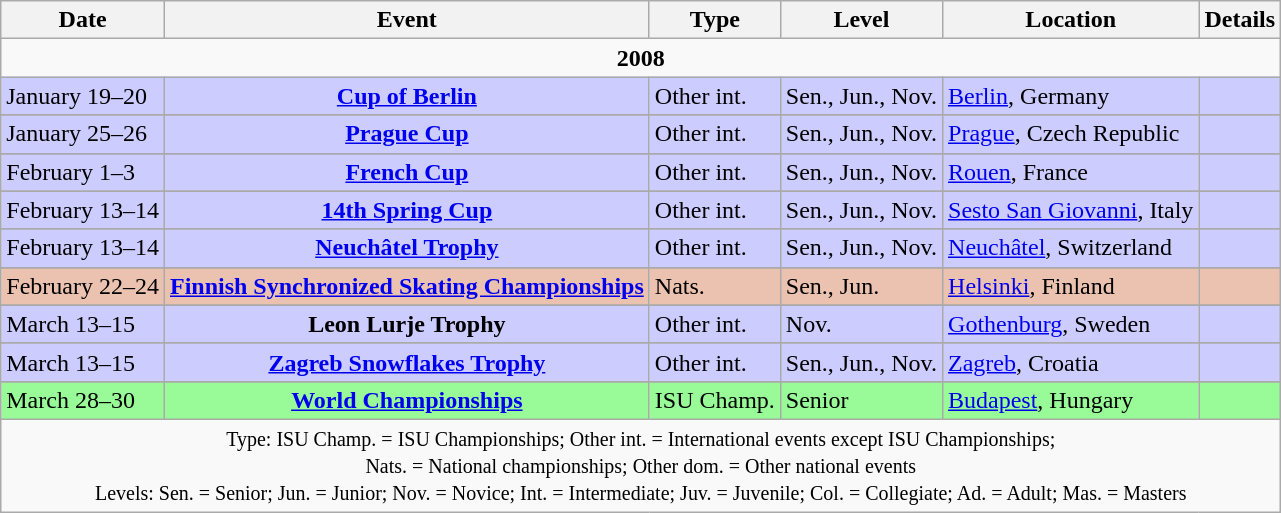<table class="wikitable">
<tr>
<th>Date</th>
<th>Event</th>
<th>Type</th>
<th>Level</th>
<th>Location</th>
<th>Details</th>
</tr>
<tr>
<td colspan=7 align=center><strong>2008</strong></td>
</tr>
<tr bgcolor=CCCCFF>
<td>January 19–20</td>
<td align="center"><strong><a href='#'>Cup of Berlin</a></strong></td>
<td>Other int.</td>
<td>Sen., Jun., Nov.</td>
<td><a href='#'>Berlin</a>, Germany</td>
<td></td>
</tr>
<tr>
</tr>
<tr bgcolor=CCCCFF>
<td>January 25–26</td>
<td align="center"><strong><a href='#'>Prague Cup</a></strong></td>
<td>Other int.</td>
<td>Sen., Jun., Nov.</td>
<td><a href='#'>Prague</a>, Czech Republic</td>
<td></td>
</tr>
<tr>
</tr>
<tr bgcolor=CCCCFF>
<td>February 1–3</td>
<td align="center"><strong><a href='#'>French Cup</a></strong></td>
<td>Other int.</td>
<td>Sen., Jun., Nov.</td>
<td><a href='#'>Rouen</a>, France</td>
<td></td>
</tr>
<tr>
</tr>
<tr bgcolor=CCCCFF>
<td>February 13–14</td>
<td align="center"><strong><a href='#'>14th Spring Cup</a></strong></td>
<td>Other int.</td>
<td>Sen., Jun., Nov.</td>
<td><a href='#'>Sesto San Giovanni</a>, Italy</td>
<td></td>
</tr>
<tr>
</tr>
<tr bgcolor=CCCCFF>
<td>February 13–14</td>
<td align="center"><strong><a href='#'>Neuchâtel Trophy</a></strong></td>
<td>Other int.</td>
<td>Sen., Jun., Nov.</td>
<td><a href='#'>Neuchâtel</a>, Switzerland</td>
<td></td>
</tr>
<tr>
</tr>
<tr bgcolor=EBC2AF>
<td>February 22–24</td>
<td align="center"><strong><a href='#'>Finnish Synchronized Skating Championships</a></strong></td>
<td>Nats.</td>
<td>Sen., Jun.</td>
<td><a href='#'>Helsinki</a>, Finland</td>
<td></td>
</tr>
<tr>
</tr>
<tr bgcolor=CCCCFF>
<td>March 13–15</td>
<td align="center"><strong>Leon Lurje Trophy</strong></td>
<td>Other int.</td>
<td>Nov.</td>
<td><a href='#'>Gothenburg</a>, Sweden</td>
<td></td>
</tr>
<tr>
</tr>
<tr bgcolor=CCCCFF>
<td>March 13–15</td>
<td align="center"><strong><a href='#'>Zagreb Snowflakes Trophy</a></strong></td>
<td>Other int.</td>
<td>Sen., Jun., Nov.</td>
<td><a href='#'>Zagreb</a>, Croatia</td>
<td></td>
</tr>
<tr>
</tr>
<tr bgcolor=98FB98>
<td>March 28–30</td>
<td align="center"><strong><a href='#'>World Championships</a></strong></td>
<td>ISU Champ.</td>
<td>Senior</td>
<td><a href='#'>Budapest</a>, Hungary</td>
<td></td>
</tr>
<tr>
<td colspan=7 align=center><small>Type: ISU Champ. = ISU Championships; Other int. = International events except ISU Championships; <br> Nats. = National championships; Other dom. = Other national events <br> Levels: Sen. = Senior; Jun. = Junior; Nov. = Novice; Int. = Intermediate; Juv. = Juvenile; Col. = Collegiate; Ad. = Adult; Mas. = Masters</small></td>
</tr>
</table>
